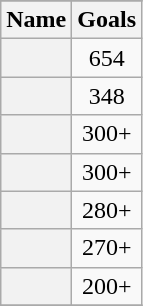<table class="wikitable sortable plainrowheaders static-row-numbers" style="text-align:center">
<tr>
</tr>
<tr>
<th scope="col">Name</th>
<th scope="col">Goals</th>
</tr>
<tr>
<th scope="row"></th>
<td>654</td>
</tr>
<tr>
<th scope="row"></th>
<td>348</td>
</tr>
<tr>
<th scope="row"></th>
<td>300+</td>
</tr>
<tr>
<th scope="row"></th>
<td>300+</td>
</tr>
<tr>
<th scope="row"></th>
<td>280+</td>
</tr>
<tr>
<th scope="row"></th>
<td>270+</td>
</tr>
<tr>
<th scope="row"></th>
<td>200+</td>
</tr>
<tr>
</tr>
</table>
